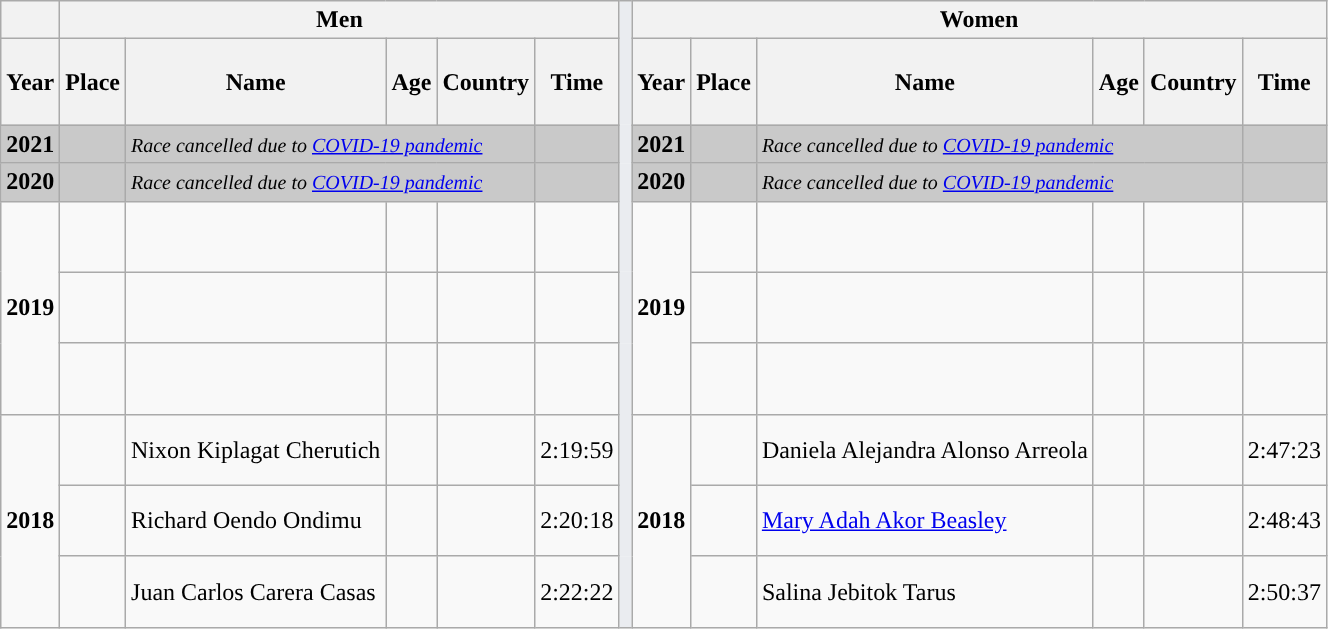<table class="wikitable sortable" style="font-size=95%;">
<tr>
<th colspan=1></th>
<th colspan=5>Men</th>
<th colspan=1 style="border:none; background:#eaecf0;"></th>
<th colspan=6>Women</th>
</tr>
<tr>
<th>Year</th>
<th scope="col" height="50px">Place</th>
<th>Name</th>
<th>Age</th>
<th>Country</th>
<th>Time</th>
<th scope="col" class="unsortable" width="1px" style="border:none; background:#eaecf0;"></th>
<th>Year</th>
<th>Place</th>
<th>Name</th>
<th>Age</th>
<th>Country</th>
<th>Time</th>
</tr>
<tr>
<td bgcolor=#c9c9c9><strong>2021</strong></td>
<td bgcolor=#c9c9c9 data-sort-value="ZZZ"></td>
<td colspan=3 bgcolor=#c9c9c9 data-sort-value="ZZZ"><small><em>Race cancelled due to <a href='#'>COVID-19 pandemic</a></em></small></td>
<td data-sort-value="99:99:99" bgcolor=#c9c9c9></td>
<td style="border:none; background:#eaecf0;"></td>
<td bgcolor=#c9c9c9><strong>2021</strong></td>
<td bgcolor=#c9c9c9 data-sort-value="ZZZ"></td>
<td colspan=3 bgcolor=#c9c9c9 data-sort-value="ZZZ"><small><em>Race cancelled due to <a href='#'>COVID-19 pandemic</a></em></small></td>
<td data-sort-value="99:99:99" bgcolor=#c9c9c9></td>
</tr>
<tr>
<td bgcolor=#c9c9c9><strong>2020</strong></td>
<td bgcolor=#c9c9c9 data-sort-value="ZZZ"></td>
<td colspan=3 bgcolor=#c9c9c9 data-sort-value="ZZZ"><small><em>Race cancelled due to <a href='#'>COVID-19 pandemic</a></em></small></td>
<td data-sort-value="99:99:99" bgcolor=#c9c9c9></td>
<td style="border:none; background:#eaecf0;"></td>
<td bgcolor=#c9c9c9><strong>2020</strong></td>
<td bgcolor=#c9c9c9 data-sort-value="ZZZ"></td>
<td colspan=3 bgcolor=#c9c9c9 data-sort-value="ZZZ"><small><em>Race cancelled due to <a href='#'>COVID-19 pandemic</a></em></small></td>
<td data-sort-value="99:99:99" bgcolor=#c9c9c9></td>
</tr>
<tr>
<td rowspan=3><strong>2019</strong></td>
<td style="text-align:center;height:40px"></td>
<td data-sort-value=""></td>
<td></td>
<td></td>
<td></td>
<td style="border:none; background:#eaecf0;"></td>
<td rowspan=3><strong>2019</strong></td>
<td style="text-align:center;height:40px"></td>
<td></td>
<td></td>
<td></td>
<td></td>
</tr>
<tr>
<td style="text-align:center;height:40px"></td>
<td data-sort-value=""></td>
<td></td>
<td></td>
<td></td>
<td style="border:none; background:#eaecf0;"></td>
<td style="text-align:center;height:40px"></td>
<td data-sort-value=""></td>
<td></td>
<td></td>
<td></td>
</tr>
<tr>
<td style="text-align:center;height:40px"></td>
<td data-sort-value=""></td>
<td></td>
<td></td>
<td></td>
<td style="border:none; background:#eaecf0;"></td>
<td style="text-align:center;height:40px"></td>
<td data-sort-value=""></td>
<td></td>
<td></td>
<td></td>
</tr>
<tr>
<td rowspan=3><strong>2018</strong></td>
<td style="text-align:center;height:40px"></td>
<td data-sort-value="Cherutich, Nixon">Nixon Kiplagat Cherutich</td>
<td></td>
<td></td>
<td>2:19:59</td>
<td style="border:none; background:#eaecf0;"></td>
<td rowspan=3><strong>2018</strong></td>
<td style="text-align:center;height:40px"></td>
<td data-sort-value="Arreola, Daniela">Daniela Alejandra Alonso Arreola</td>
<td></td>
<td></td>
<td>2:47:23</td>
</tr>
<tr>
<td style="text-align:center;height:40px"></td>
<td data-sort-value="Ondimu, Richard">Richard Oendo Ondimu</td>
<td></td>
<td></td>
<td>2:20:18</td>
<td style="border:none; background:#eaecf0;"></td>
<td style="text-align:center;height:40px"></td>
<td data-sort-value="Beasley, Mary"><a href='#'>Mary Adah Akor Beasley</a></td>
<td></td>
<td></td>
<td>2:48:43</td>
</tr>
<tr>
<td style="text-align:center;height:40px"></td>
<td data-sort-value="Casas, Juan">Juan Carlos Carera Casas</td>
<td></td>
<td></td>
<td>2:22:22</td>
<td style="border:none; background:#eaecf0;"></td>
<td style="text-align:center;height:40px"></td>
<td data-sort-value="Tarus, Salina">Salina Jebitok Tarus</td>
<td></td>
<td></td>
<td>2:50:37</td>
</tr>
</table>
